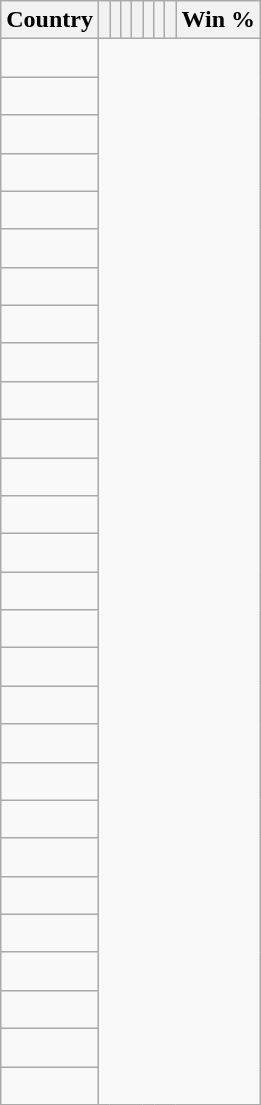<table class="wikitable sortable" style="text-align:center">
<tr>
<th>Country</th>
<th></th>
<th></th>
<th></th>
<th></th>
<th></th>
<th></th>
<th></th>
<th>Win %</th>
</tr>
<tr>
<td style="text-align:left"><br></td>
</tr>
<tr>
<td style="text-align:left"><br></td>
</tr>
<tr>
<td style="text-align:left"><br></td>
</tr>
<tr>
<td style="text-align:left"><br></td>
</tr>
<tr>
<td style="text-align:left"><br></td>
</tr>
<tr>
<td style="text-align:left"><br></td>
</tr>
<tr>
<td style="text-align:left"><br></td>
</tr>
<tr>
<td style="text-align:left"><br></td>
</tr>
<tr>
<td style="text-align:left"><br></td>
</tr>
<tr>
<td style="text-align:left"><br></td>
</tr>
<tr>
<td style="text-align:left"><br></td>
</tr>
<tr>
<td style="text-align:left"><br></td>
</tr>
<tr>
<td style="text-align:left"><br></td>
</tr>
<tr>
<td style="text-align:left"><br></td>
</tr>
<tr>
<td style="text-align:left"><br></td>
</tr>
<tr>
<td style="text-align:left"><br></td>
</tr>
<tr>
<td style="text-align:left"><br></td>
</tr>
<tr>
<td style="text-align:left"><br></td>
</tr>
<tr>
<td style="text-align:left"><br></td>
</tr>
<tr>
<td style="text-align:left"><br></td>
</tr>
<tr>
<td style="text-align:left"><br></td>
</tr>
<tr>
<td style="text-align:left"><br></td>
</tr>
<tr>
<td style="text-align:left"><br></td>
</tr>
<tr>
<td style="text-align:left"><br></td>
</tr>
<tr>
<td style="text-align:left"><br></td>
</tr>
<tr>
<td style="text-align:left"><br></td>
</tr>
<tr>
<td style="text-align:left"><br></td>
</tr>
<tr>
<td style="text-align:left"><br></td>
</tr>
</table>
